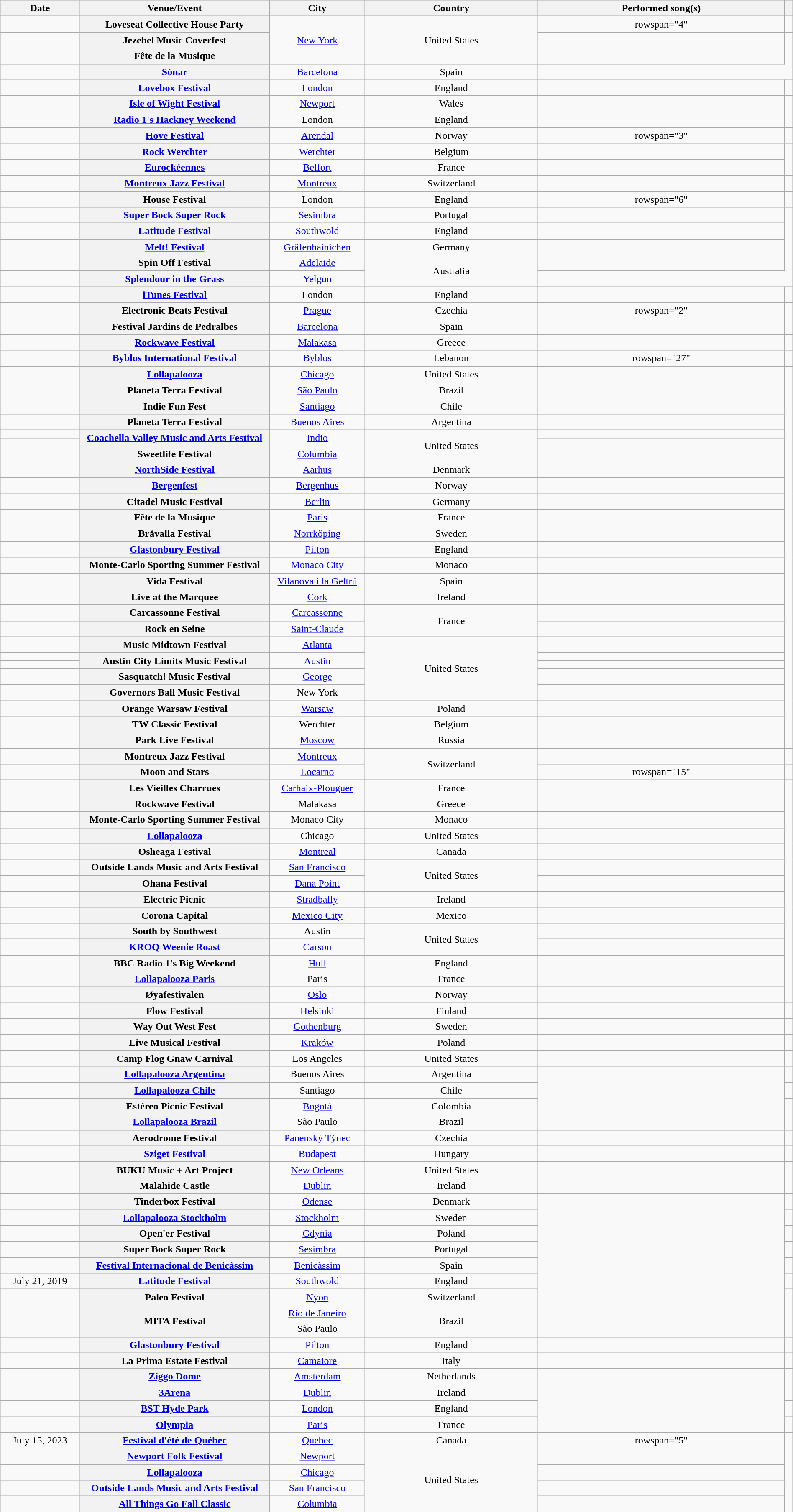<table class="wikitable sortable plainrowheaders" style="text-align:center;" width="100%">
<tr>
<th style="width:10%;">Date</th>
<th style="width:24%;">Venue/Event</th>
<th style="width:12%;">City</th>
<th>Country</th>
<th class="unsortable">Performed song(s)</th>
<th class="unsortable" style="width:1%;"></th>
</tr>
<tr>
<td></td>
<th scope="row"><bdi>Loveseat Collective House Party</bdi></th>
<td rowspan="3"><a href='#'>New York</a></td>
<td rowspan="3">United States</td>
<td>rowspan="4" </td>
<td></td>
</tr>
<tr>
<td></td>
<th scope="row">Jezebel Music Coverfest</th>
<td></td>
</tr>
<tr>
<td></td>
<th scope="row">Fête de la Musique</th>
<td></td>
</tr>
<tr>
<td></td>
<th scope="row"><a href='#'>Sónar</a></th>
<td><a href='#'>Barcelona</a></td>
<td>Spain</td>
</tr>
<tr>
<td></td>
<th scope="row"><a href='#'>Lovebox Festival</a></th>
<td><a href='#'>London</a></td>
<td>England</td>
<td></td>
<td></td>
</tr>
<tr>
<td></td>
<th scope="row"><a href='#'>Isle of Wight Festival</a></th>
<td><a href='#'>Newport</a></td>
<td>Wales</td>
<td></td>
<td></td>
</tr>
<tr>
<td></td>
<th scope="row"><a href='#'>Radio 1's Hackney Weekend</a></th>
<td>London</td>
<td>England</td>
<td></td>
<td></td>
</tr>
<tr>
<td></td>
<th scope="row"><a href='#'>Hove Festival</a></th>
<td><a href='#'>Arendal</a></td>
<td>Norway</td>
<td>rowspan="3" </td>
<td></td>
</tr>
<tr>
<td></td>
<th scope="row"><a href='#'>Rock Werchter</a></th>
<td><a href='#'>Werchter</a></td>
<td>Belgium</td>
<td></td>
</tr>
<tr>
<td></td>
<th scope="row"><a href='#'>Eurockéennes</a></th>
<td><a href='#'>Belfort</a></td>
<td>France</td>
<td></td>
</tr>
<tr>
<td></td>
<th scope="row"><a href='#'>Montreux Jazz Festival</a></th>
<td><a href='#'>Montreux</a></td>
<td>Switzerland</td>
<td></td>
<td></td>
</tr>
<tr>
<td></td>
<th scope="row">House Festival</th>
<td>London</td>
<td>England</td>
<td>rowspan="6" </td>
<td></td>
</tr>
<tr>
<td></td>
<th scope="row"><a href='#'>Super Bock Super Rock</a></th>
<td><a href='#'>Sesimbra</a></td>
<td>Portugal</td>
<td></td>
</tr>
<tr>
<td></td>
<th scope="row"><a href='#'>Latitude Festival</a></th>
<td><a href='#'>Southwold</a></td>
<td>England</td>
<td></td>
</tr>
<tr>
<td></td>
<th scope="row"><a href='#'>Melt! Festival</a></th>
<td><a href='#'>Gräfenhainichen</a></td>
<td>Germany</td>
<td></td>
</tr>
<tr>
<td></td>
<th scope="row">Spin Off Festival</th>
<td><a href='#'>Adelaide</a></td>
<td rowspan="2">Australia</td>
<td></td>
</tr>
<tr>
<td></td>
<th scope="row"><a href='#'>Splendour in the Grass</a></th>
<td><a href='#'>Yelgun</a></td>
</tr>
<tr>
<td></td>
<th scope="row"><a href='#'>iTunes Festival</a></th>
<td>London</td>
<td>England</td>
<td></td>
<td></td>
</tr>
<tr>
<td></td>
<th scope="row">Electronic Beats Festival</th>
<td><a href='#'>Prague</a></td>
<td>Czechia</td>
<td>rowspan="2" </td>
<td></td>
</tr>
<tr>
<td></td>
<th scope="row">Festival Jardins de Pedralbes</th>
<td><a href='#'>Barcelona</a></td>
<td>Spain</td>
<td></td>
</tr>
<tr>
<td></td>
<th scope="row"><a href='#'>Rockwave Festival</a></th>
<td><a href='#'>Malakasa</a></td>
<td>Greece</td>
<td></td>
<td></td>
</tr>
<tr>
<td></td>
<th scope="row"><a href='#'>Byblos International Festival</a></th>
<td><a href='#'>Byblos</a></td>
<td>Lebanon</td>
<td>rowspan="27" </td>
<td></td>
</tr>
<tr>
<td></td>
<th scope="row"><a href='#'>Lollapalooza</a></th>
<td><a href='#'>Chicago</a></td>
<td>United States</td>
<td></td>
</tr>
<tr>
<td></td>
<th scope="row">Planeta Terra Festival</th>
<td><a href='#'>São Paulo</a></td>
<td>Brazil</td>
<td></td>
</tr>
<tr>
<td></td>
<th scope="row">Indie Fun Fest</th>
<td><a href='#'>Santiago</a></td>
<td>Chile</td>
<td></td>
</tr>
<tr>
<td></td>
<th scope="row">Planeta Terra Festival</th>
<td><a href='#'>Buenos Aires</a></td>
<td>Argentina</td>
<td></td>
</tr>
<tr>
<td></td>
<th rowspan="2" scope="row"><a href='#'>Coachella Valley Music and Arts Festival</a></th>
<td rowspan="2"><a href='#'>Indio</a></td>
<td rowspan="3">United States</td>
<td></td>
</tr>
<tr>
<td></td>
<td></td>
</tr>
<tr>
<td></td>
<th scope="row">Sweetlife Festival</th>
<td><a href='#'>Columbia</a></td>
<td></td>
</tr>
<tr>
<td></td>
<th scope="row"><a href='#'>NorthSide Festival</a></th>
<td><a href='#'>Aarhus</a></td>
<td>Denmark</td>
<td></td>
</tr>
<tr>
<td></td>
<th scope="row"><a href='#'>Bergenfest</a></th>
<td><a href='#'>Bergenhus</a></td>
<td>Norway</td>
<td></td>
</tr>
<tr>
<td></td>
<th scope="row">Citadel Music Festival</th>
<td><a href='#'>Berlin</a></td>
<td>Germany</td>
<td></td>
</tr>
<tr>
<td></td>
<th scope="row">Fête de la Musique</th>
<td><a href='#'>Paris</a></td>
<td>France</td>
<td></td>
</tr>
<tr>
<td></td>
<th scope="row">Bråvalla Festival</th>
<td><a href='#'>Norrköping</a></td>
<td>Sweden</td>
<td></td>
</tr>
<tr>
<td></td>
<th scope="row"><a href='#'>Glastonbury Festival</a></th>
<td><a href='#'>Pilton</a></td>
<td>England</td>
<td></td>
</tr>
<tr>
<td></td>
<th scope="row">Monte-Carlo Sporting Summer Festival</th>
<td><a href='#'>Monaco City</a></td>
<td>Monaco</td>
<td></td>
</tr>
<tr>
<td></td>
<th scope="row">Vida Festival</th>
<td><a href='#'>Vilanova i la Geltrú</a></td>
<td>Spain</td>
<td></td>
</tr>
<tr>
<td></td>
<th scope="row">Live at the Marquee</th>
<td><a href='#'>Cork</a></td>
<td>Ireland</td>
<td></td>
</tr>
<tr>
<td></td>
<th scope="row">Carcassonne Festival</th>
<td><a href='#'>Carcassonne</a></td>
<td rowspan="2">France</td>
<td></td>
</tr>
<tr>
<td></td>
<th scope="row">Rock en Seine</th>
<td><a href='#'>Saint-Claude</a></td>
<td></td>
</tr>
<tr>
<td></td>
<th scope="row">Music Midtown Festival</th>
<td><a href='#'>Atlanta</a></td>
<td rowspan="5">United States</td>
<td></td>
</tr>
<tr>
<td></td>
<th scope="row" rowspan="2">Austin City Limits Music Festival</th>
<td rowspan="2"><a href='#'>Austin</a></td>
<td></td>
</tr>
<tr>
<td></td>
<td></td>
</tr>
<tr>
<td></td>
<th scope="row">Sasquatch! Music Festival</th>
<td><a href='#'>George</a></td>
<td></td>
</tr>
<tr>
<td></td>
<th scope="row">Governors Ball Music Festival</th>
<td>New York</td>
<td></td>
</tr>
<tr>
<td></td>
<th scope="row">Orange Warsaw Festival</th>
<td><a href='#'>Warsaw</a></td>
<td>Poland</td>
<td></td>
</tr>
<tr>
<td></td>
<th scope="row">TW Classic Festival</th>
<td>Werchter</td>
<td>Belgium</td>
<td></td>
</tr>
<tr>
<td></td>
<th scope="row">Park Live Festival</th>
<td><a href='#'>Moscow</a></td>
<td>Russia</td>
<td></td>
</tr>
<tr>
<td></td>
<th scope="row">Montreux Jazz Festival</th>
<td><a href='#'>Montreux</a></td>
<td rowspan="2">Switzerland</td>
<td></td>
<td></td>
</tr>
<tr>
<td></td>
<th scope="row">Moon and Stars</th>
<td><a href='#'>Locarno</a></td>
<td>rowspan="15" </td>
<td></td>
</tr>
<tr>
<td></td>
<th scope="row">Les Vieilles Charrues</th>
<td><a href='#'>Carhaix-Plouguer</a></td>
<td>France</td>
<td></td>
</tr>
<tr>
<td></td>
<th scope="row">Rockwave Festival</th>
<td>Malakasa</td>
<td>Greece</td>
<td></td>
</tr>
<tr>
<td></td>
<th scope="row">Monte-Carlo Sporting Summer Festival</th>
<td>Monaco City</td>
<td>Monaco</td>
<td></td>
</tr>
<tr>
<td></td>
<th scope="row"><a href='#'>Lollapalooza</a></th>
<td>Chicago</td>
<td>United States</td>
<td></td>
</tr>
<tr>
<td></td>
<th scope="row">Osheaga Festival</th>
<td><a href='#'>Montreal</a></td>
<td>Canada</td>
<td></td>
</tr>
<tr>
<td></td>
<th scope="row">Outside Lands Music and Arts Festival</th>
<td><a href='#'>San Francisco</a></td>
<td rowspan="2">United States</td>
<td></td>
</tr>
<tr>
<td></td>
<th scope="row">Ohana Festival</th>
<td><a href='#'>Dana Point</a></td>
<td></td>
</tr>
<tr>
<td></td>
<th scope="row">Electric Picnic</th>
<td><a href='#'>Stradbally</a></td>
<td>Ireland</td>
<td></td>
</tr>
<tr>
<td></td>
<th scope="row">Corona Capital</th>
<td><a href='#'>Mexico City</a></td>
<td>Mexico</td>
<td></td>
</tr>
<tr>
<td></td>
<th scope="row">South by Southwest</th>
<td>Austin</td>
<td rowspan="2">United States</td>
<td></td>
</tr>
<tr>
<td></td>
<th scope="row"><a href='#'>KROQ Weenie Roast</a></th>
<td><a href='#'>Carson</a></td>
<td></td>
</tr>
<tr>
<td></td>
<th scope="row">BBC Radio 1's Big Weekend</th>
<td><a href='#'>Hull</a></td>
<td>England</td>
<td></td>
</tr>
<tr>
<td></td>
<th scope="row"><a href='#'>Lollapalooza Paris</a></th>
<td>Paris</td>
<td>France</td>
<td></td>
</tr>
<tr>
<td></td>
<th scope="row">Øyafestivalen</th>
<td><a href='#'>Oslo</a></td>
<td>Norway</td>
<td></td>
</tr>
<tr>
<td></td>
<th scope="row">Flow Festival</th>
<td><a href='#'>Helsinki</a></td>
<td>Finland</td>
<td></td>
<td></td>
</tr>
<tr>
<td></td>
<th scope="row">Way Out West Fest</th>
<td><a href='#'>Gothenburg</a></td>
<td>Sweden</td>
<td rowspan="1"></td>
<td></td>
</tr>
<tr>
<td></td>
<th scope="row">Live Musical Festival</th>
<td><a href='#'>Kraków</a></td>
<td>Poland</td>
<td></td>
</tr>
<tr>
<td></td>
<th scope="row">Camp Flog Gnaw Carnival</th>
<td>Los Angeles</td>
<td>United States</td>
<td rowspan="1"></td>
<td></td>
</tr>
<tr>
<td></td>
<th scope="row"><a href='#'>Lollapalooza Argentina</a></th>
<td>Buenos Aires</td>
<td>Argentina</td>
<td rowspan="3"></td>
<td></td>
</tr>
<tr>
<td></td>
<th scope="row"><a href='#'>Lollapalooza Chile</a></th>
<td>Santiago</td>
<td>Chile</td>
<td></td>
</tr>
<tr>
<td></td>
<th scope="row">Estéreo Picnic Festival</th>
<td><a href='#'>Bogotá</a></td>
<td>Colombia</td>
<td></td>
</tr>
<tr>
<td></td>
<th scope="row"><a href='#'>Lollapalooza Brazil</a></th>
<td>São Paulo</td>
<td>Brazil</td>
<td></td>
<td></td>
</tr>
<tr>
<td></td>
<th scope="row">Aerodrome Festival</th>
<td><a href='#'>Panenský Týnec</a></td>
<td>Czechia</td>
<td></td>
<td></td>
</tr>
<tr>
<td></td>
<th scope="row"><a href='#'>Sziget Festival</a></th>
<td><a href='#'>Budapest</a></td>
<td>Hungary</td>
<td></td>
<td></td>
</tr>
<tr>
<td></td>
<th scope="row">BUKU Music + Art Project</th>
<td><a href='#'>New Orleans</a></td>
<td>United States</td>
<td></td>
<td></td>
</tr>
<tr>
<td></td>
<th scope="row">Malahide Castle</th>
<td><a href='#'>Dublin</a></td>
<td>Ireland</td>
<td></td>
<td></td>
</tr>
<tr>
<td></td>
<th scope="row">Tinderbox Festival</th>
<td><a href='#'>Odense</a></td>
<td>Denmark</td>
<td rowspan="7"></td>
<td></td>
</tr>
<tr>
<td></td>
<th scope="row"><a href='#'>Lollapalooza Stockholm</a></th>
<td><a href='#'>Stockholm</a></td>
<td>Sweden</td>
<td></td>
</tr>
<tr>
<td></td>
<th scope="row">Open'er Festival</th>
<td><a href='#'>Gdynia</a></td>
<td>Poland</td>
<td></td>
</tr>
<tr>
<td></td>
<th scope="row">Super Bock Super Rock</th>
<td><a href='#'>Sesimbra</a></td>
<td>Portugal</td>
<td></td>
</tr>
<tr>
<td></td>
<th scope="row"><a href='#'>Festival Internacional de Benicàssim</a></th>
<td><a href='#'>Benicàssim</a></td>
<td>Spain</td>
<td></td>
</tr>
<tr>
<td>July 21, 2019</td>
<th scope="row"><a href='#'>Latitude Festival</a></th>
<td><a href='#'>Southwold</a></td>
<td>England</td>
<td></td>
</tr>
<tr>
<td></td>
<th scope="row">Paleo Festival</th>
<td><a href='#'>Nyon</a></td>
<td>Switzerland</td>
<td></td>
</tr>
<tr>
<td></td>
<th scope="row" rowspan="2">MITA Festival</th>
<td><a href='#'>Rio de Janeiro</a></td>
<td rowspan="2">Brazil</td>
<td></td>
<td></td>
</tr>
<tr>
<td></td>
<td>São Paulo</td>
<td></td>
<td></td>
</tr>
<tr>
<td></td>
<th scope="row"><a href='#'>Glastonbury Festival</a></th>
<td><a href='#'>Pilton</a></td>
<td>England</td>
<td></td>
<td></td>
</tr>
<tr>
<td></td>
<th scope="row">La Prima Estate Festival</th>
<td><a href='#'>Camaiore</a></td>
<td>Italy</td>
<td></td>
<td></td>
</tr>
<tr>
<td></td>
<th scope="row"><a href='#'>Ziggo Dome</a></th>
<td><a href='#'>Amsterdam</a></td>
<td>Netherlands</td>
<td></td>
<td></td>
</tr>
<tr>
<td></td>
<th scope="row"><a href='#'>3Arena</a></th>
<td><a href='#'>Dublin</a></td>
<td>Ireland</td>
<td rowspan="3"></td>
<td></td>
</tr>
<tr>
<td></td>
<th scope="row"><a href='#'>BST Hyde Park</a></th>
<td><a href='#'>London</a></td>
<td>England</td>
<td></td>
</tr>
<tr>
<td></td>
<th scope="row"><a href='#'>Olympia</a></th>
<td><a href='#'>Paris</a></td>
<td>France</td>
<td></td>
</tr>
<tr>
<td>July 15, 2023</td>
<th scope="row"><a href='#'>Festival d'été de Québec</a></th>
<td><a href='#'>Quebec</a></td>
<td>Canada</td>
<td>rowspan="5" </td>
<td></td>
</tr>
<tr>
<td></td>
<th scope="row"><a href='#'>Newport Folk Festival</a></th>
<td><a href='#'>Newport</a></td>
<td rowspan="4">United States</td>
<td></td>
</tr>
<tr>
<td></td>
<th scope="row"><a href='#'>Lollapalooza</a></th>
<td><a href='#'>Chicago</a></td>
<td></td>
</tr>
<tr>
<td></td>
<th scope="row"><a href='#'>Outside Lands Music and Arts Festival</a></th>
<td><a href='#'>San Francisco</a></td>
<td></td>
</tr>
<tr>
<td></td>
<th scope="row"><a href='#'>All Things Go Fall Classic</a></th>
<td><a href='#'>Columbia</a></td>
<td></td>
</tr>
</table>
